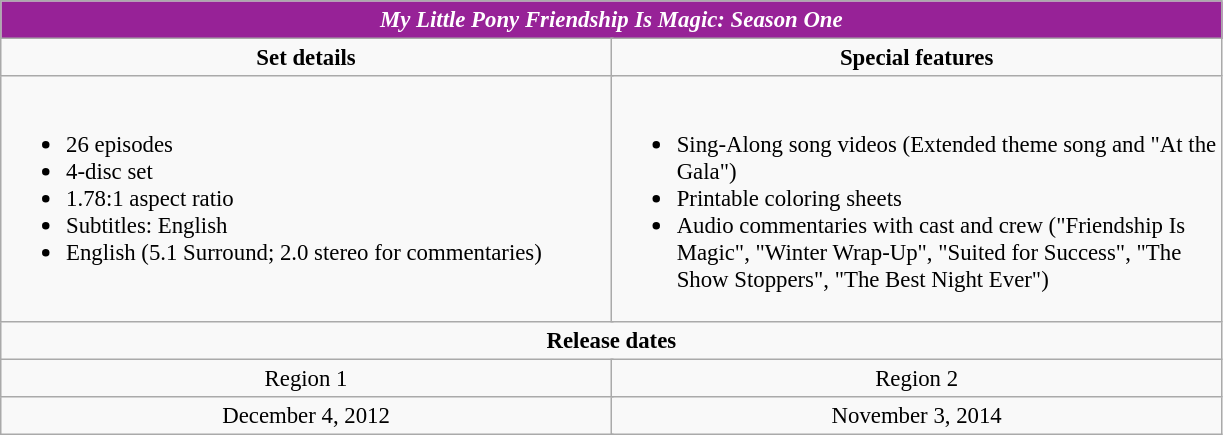<table class="wikitable" style="font-size: 95%;">
<tr style="background:#972297; color:white;">
<td align="center" colspan="8"><strong><em>My Little Pony Friendship Is Magic: Season One</em></strong></td>
</tr>
<tr valign="top">
<td align="center" width="400" colspan="4"><strong>Set details</strong></td>
<td width="400" align="center" colspan="4"><strong>Special features</strong></td>
</tr>
<tr valign="top">
<td colspan="4" align="left" width="400"><br><ul><li>26 episodes</li><li>4-disc set</li><li>1.78:1 aspect ratio</li><li>Subtitles: English</li><li>English (5.1 Surround; 2.0 stereo for commentaries)</li></ul></td>
<td colspan="4" align="left" width="400"><br><ul><li>Sing-Along song videos (Extended theme song and "At the Gala")</li><li>Printable coloring sheets</li><li>Audio commentaries with cast and crew ("Friendship Is Magic", "Winter Wrap-Up", "Suited for Success", "The Show Stoppers", "The Best Night Ever")</li></ul></td>
</tr>
<tr>
<td colspan="8" align="center"><strong>Release dates</strong></td>
</tr>
<tr>
<td align="center" colspan="4" align="center">Region 1</td>
<td align="center" colspan="4" align="center">Region 2</td>
</tr>
<tr>
<td align="center" colspan="4" align="center">December 4, 2012</td>
<td align="center" colspan="4" align="center">November 3, 2014</td>
</tr>
</table>
